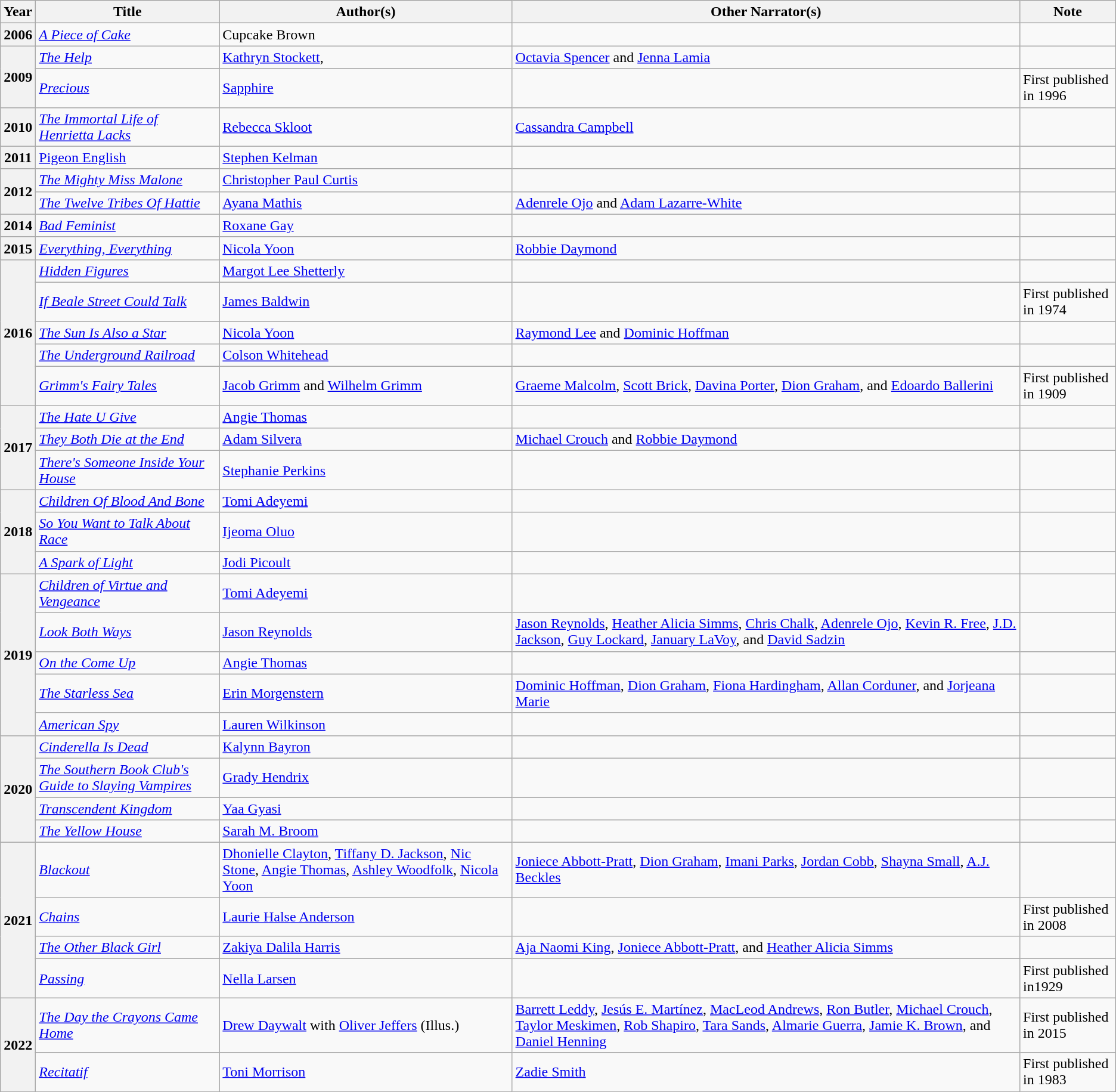<table class="wikitable sortable mw-collapsible">
<tr>
<th>Year</th>
<th>Title</th>
<th>Author(s)</th>
<th>Other Narrator(s)</th>
<th>Note</th>
</tr>
<tr>
<th>2006</th>
<td><em><a href='#'>A Piece of Cake</a></em></td>
<td>Cupcake Brown</td>
<td></td>
<td></td>
</tr>
<tr>
<th rowspan="2">2009</th>
<td><em><a href='#'>The Help</a></em></td>
<td><a href='#'>Kathryn Stockett</a>,</td>
<td><a href='#'>Octavia Spencer</a> and <a href='#'>Jenna Lamia</a></td>
<td></td>
</tr>
<tr>
<td><em><a href='#'>Precious</a></em></td>
<td><a href='#'>Sapphire</a></td>
<td></td>
<td>First published in 1996</td>
</tr>
<tr>
<th>2010</th>
<td><em><a href='#'>The Immortal Life of Henrietta Lacks</a></em></td>
<td><a href='#'>Rebecca Skloot</a></td>
<td><a href='#'>Cassandra Campbell</a></td>
<td></td>
</tr>
<tr>
<th>2011</th>
<td><a href='#'>Pigeon English</a></td>
<td><a href='#'>Stephen Kelman</a></td>
<td></td>
<td></td>
</tr>
<tr>
<th rowspan="2">2012</th>
<td><em><a href='#'>The Mighty Miss Malone</a></em></td>
<td><a href='#'>Christopher Paul Curtis</a></td>
<td></td>
<td></td>
</tr>
<tr>
<td><em><a href='#'>The Twelve Tribes Of Hattie</a></em></td>
<td><a href='#'>Ayana Mathis</a></td>
<td><a href='#'>Adenrele Ojo</a> and <a href='#'>Adam Lazarre-White</a></td>
<td></td>
</tr>
<tr>
<th>2014</th>
<td><em><a href='#'>Bad Feminist</a></em></td>
<td><a href='#'>Roxane Gay</a></td>
<td></td>
<td></td>
</tr>
<tr>
<th>2015</th>
<td><em><a href='#'>Everything, Everything</a></em></td>
<td><a href='#'>Nicola Yoon</a></td>
<td><a href='#'>Robbie Daymond</a></td>
<td></td>
</tr>
<tr>
<th rowspan="5">2016</th>
<td><em><a href='#'>Hidden Figures</a></em></td>
<td><a href='#'>Margot Lee Shetterly</a></td>
<td></td>
<td></td>
</tr>
<tr>
<td><em><a href='#'>If Beale Street Could Talk</a></em></td>
<td><a href='#'>James Baldwin</a></td>
<td></td>
<td>First published in 1974</td>
</tr>
<tr>
<td><em><a href='#'>The Sun Is Also a Star</a></em></td>
<td><a href='#'>Nicola Yoon</a></td>
<td><a href='#'>Raymond Lee</a> and <a href='#'>Dominic Hoffman</a></td>
<td></td>
</tr>
<tr>
<td><em><a href='#'>The Underground Railroad</a></em></td>
<td><a href='#'>Colson Whitehead</a></td>
<td></td>
<td></td>
</tr>
<tr>
<td><em><a href='#'>Grimm's Fairy Tales</a></em></td>
<td><a href='#'>Jacob Grimm</a> and <a href='#'>Wilhelm Grimm</a></td>
<td><a href='#'>Graeme Malcolm</a>, <a href='#'>Scott Brick</a>, <a href='#'>Davina Porter</a>, <a href='#'>Dion Graham</a>, and <a href='#'>Edoardo Ballerini</a></td>
<td>First published in 1909</td>
</tr>
<tr>
<th rowspan="3">2017</th>
<td><em><a href='#'>The Hate U Give</a></em></td>
<td><a href='#'>Angie Thomas</a></td>
<td></td>
<td></td>
</tr>
<tr>
<td><em><a href='#'>They Both Die at the End</a></em></td>
<td><a href='#'>Adam Silvera</a></td>
<td><a href='#'>Michael Crouch</a> and <a href='#'>Robbie Daymond</a></td>
<td></td>
</tr>
<tr>
<td><em><a href='#'>There's Someone Inside Your House</a></em></td>
<td><a href='#'>Stephanie Perkins</a></td>
<td></td>
<td></td>
</tr>
<tr>
<th rowspan="3">2018</th>
<td><em><a href='#'>Children Of Blood And Bone</a></em></td>
<td><a href='#'>Tomi Adeyemi</a></td>
<td></td>
<td></td>
</tr>
<tr>
<td><em><a href='#'>So You Want to Talk About Race</a></em></td>
<td><a href='#'>Ijeoma Oluo</a></td>
<td></td>
<td></td>
</tr>
<tr>
<td><em><a href='#'>A Spark of Light</a></em></td>
<td><a href='#'>Jodi Picoult</a></td>
<td></td>
<td></td>
</tr>
<tr>
<th rowspan="5">2019</th>
<td><em><a href='#'>Children of Virtue and Vengeance</a></em></td>
<td><a href='#'>Tomi Adeyemi</a></td>
<td></td>
<td></td>
</tr>
<tr>
<td><em><a href='#'>Look Both Ways</a></em></td>
<td><a href='#'>Jason Reynolds</a></td>
<td><a href='#'>Jason Reynolds</a>, <a href='#'>Heather Alicia Simms</a>, <a href='#'>Chris Chalk</a>, <a href='#'>Adenrele Ojo</a>, <a href='#'>Kevin R. Free</a>, <a href='#'>J.D. Jackson</a>, <a href='#'>Guy Lockard</a>, <a href='#'>January LaVoy</a>, and <a href='#'>David Sadzin</a></td>
<td></td>
</tr>
<tr>
<td><em><a href='#'>On the Come Up</a></em></td>
<td><a href='#'>Angie Thomas</a></td>
<td></td>
<td></td>
</tr>
<tr>
<td><em><a href='#'>The Starless Sea</a></em></td>
<td><a href='#'>Erin Morgenstern</a></td>
<td><a href='#'>Dominic Hoffman</a>, <a href='#'>Dion Graham</a>, <a href='#'>Fiona Hardingham</a>, <a href='#'>Allan Corduner</a>, and <a href='#'>Jorjeana Marie</a></td>
<td></td>
</tr>
<tr>
<td><em><a href='#'>American Spy</a></em></td>
<td><a href='#'>Lauren Wilkinson</a></td>
<td></td>
<td></td>
</tr>
<tr>
<th rowspan="4">2020</th>
<td><em><a href='#'>Cinderella Is Dead</a></em></td>
<td><a href='#'>Kalynn Bayron</a></td>
<td></td>
<td></td>
</tr>
<tr>
<td><em><a href='#'>The Southern Book Club's Guide to Slaying Vampires</a></em></td>
<td><a href='#'>Grady Hendrix</a></td>
<td></td>
<td></td>
</tr>
<tr>
<td><em><a href='#'>Transcendent Kingdom</a></em></td>
<td><a href='#'>Yaa Gyasi</a></td>
<td></td>
<td></td>
</tr>
<tr>
<td><em><a href='#'>The Yellow House</a></em></td>
<td><a href='#'>Sarah M. Broom</a></td>
<td></td>
<td></td>
</tr>
<tr>
<th rowspan="4">2021</th>
<td><em><a href='#'>Blackout</a></em></td>
<td><a href='#'>Dhonielle Clayton</a>, <a href='#'>Tiffany D. Jackson</a>, <a href='#'>Nic Stone</a>, <a href='#'>Angie Thomas</a>, <a href='#'>Ashley Woodfolk</a>, <a href='#'>Nicola Yoon</a></td>
<td><a href='#'>Joniece Abbott-Pratt</a>, <a href='#'>Dion Graham</a>, <a href='#'>Imani Parks</a>, <a href='#'>Jordan Cobb</a>, <a href='#'>Shayna Small</a>, <a href='#'>A.J. Beckles</a></td>
<td></td>
</tr>
<tr>
<td><em><a href='#'>Chains</a></em></td>
<td><a href='#'>Laurie Halse Anderson</a></td>
<td></td>
<td>First published in 2008</td>
</tr>
<tr>
<td><em><a href='#'>The Other Black Girl</a></em></td>
<td><a href='#'>Zakiya Dalila Harris</a></td>
<td><a href='#'>Aja Naomi King</a>, <a href='#'>Joniece Abbott-Pratt</a>, and <a href='#'>Heather Alicia Simms</a></td>
<td></td>
</tr>
<tr>
<td><em><a href='#'>Passing</a></em></td>
<td><a href='#'>Nella Larsen</a></td>
<td></td>
<td>First published in1929</td>
</tr>
<tr>
<th rowspan="2">2022</th>
<td><em><a href='#'>The Day the Crayons Came Home</a></em></td>
<td><a href='#'>Drew Daywalt</a> with <a href='#'>Oliver Jeffers</a> (Illus.)</td>
<td><a href='#'>Barrett Leddy</a>, <a href='#'>Jesús E. Martínez</a>, <a href='#'>MacLeod Andrews</a>, <a href='#'>Ron Butler</a>, <a href='#'>Michael Crouch</a>, <a href='#'>Taylor Meskimen</a>, <a href='#'>Rob Shapiro</a>, <a href='#'>Tara Sands</a>, <a href='#'>Almarie Guerra</a>, <a href='#'>Jamie K. Brown</a>, and <a href='#'>Daniel Henning</a></td>
<td>First published in 2015</td>
</tr>
<tr>
<td><em><a href='#'>Recitatif</a></em></td>
<td><a href='#'>Toni Morrison</a></td>
<td><a href='#'>Zadie Smith</a></td>
<td>First published in 1983</td>
</tr>
</table>
